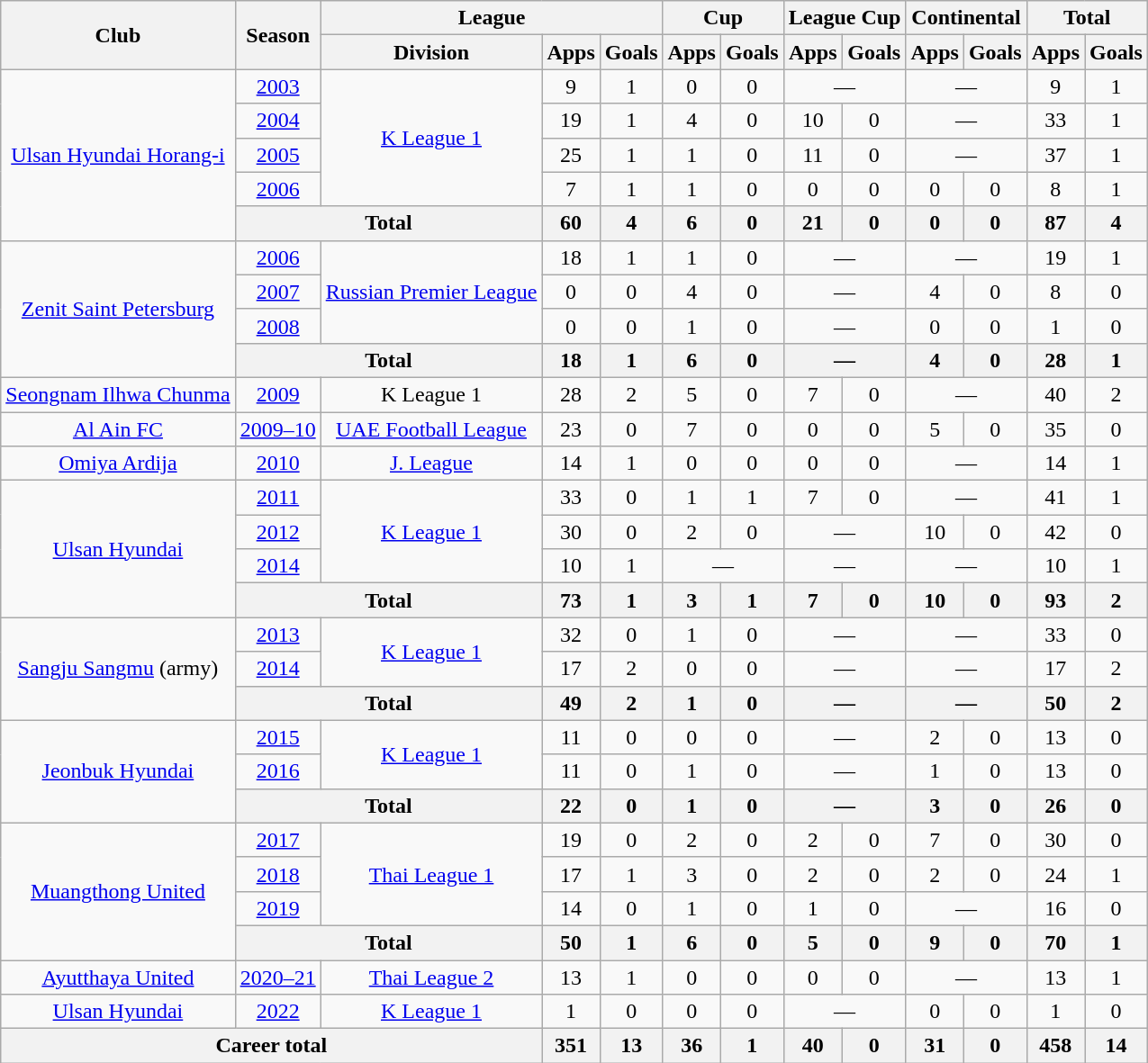<table class="wikitable" style="text-align:center">
<tr>
<th rowspan=2>Club</th>
<th rowspan=2>Season</th>
<th colspan=3>League</th>
<th colspan=2>Cup</th>
<th colspan=2>League Cup</th>
<th colspan=2>Continental</th>
<th colspan=2>Total</th>
</tr>
<tr>
<th>Division</th>
<th>Apps</th>
<th>Goals</th>
<th>Apps</th>
<th>Goals</th>
<th>Apps</th>
<th>Goals</th>
<th>Apps</th>
<th>Goals</th>
<th>Apps</th>
<th>Goals</th>
</tr>
<tr>
<td rowspan=5><a href='#'>Ulsan Hyundai Horang-i</a></td>
<td><a href='#'>2003</a></td>
<td rowspan=4><a href='#'>K League 1</a></td>
<td>9</td>
<td>1</td>
<td>0</td>
<td>0</td>
<td colspan="2">—</td>
<td colspan="2">—</td>
<td>9</td>
<td>1</td>
</tr>
<tr>
<td><a href='#'>2004</a></td>
<td>19</td>
<td>1</td>
<td>4</td>
<td>0</td>
<td>10</td>
<td>0</td>
<td colspan="2">—</td>
<td>33</td>
<td>1</td>
</tr>
<tr>
<td><a href='#'>2005</a></td>
<td>25</td>
<td>1</td>
<td>1</td>
<td>0</td>
<td>11</td>
<td>0</td>
<td colspan="2">—</td>
<td>37</td>
<td>1</td>
</tr>
<tr>
<td><a href='#'>2006</a></td>
<td>7</td>
<td>1</td>
<td>1</td>
<td>0</td>
<td>0</td>
<td>0</td>
<td>0</td>
<td>0</td>
<td>8</td>
<td>1</td>
</tr>
<tr>
<th colspan=2>Total</th>
<th>60</th>
<th>4</th>
<th>6</th>
<th>0</th>
<th>21</th>
<th>0</th>
<th>0</th>
<th>0</th>
<th>87</th>
<th>4</th>
</tr>
<tr>
<td rowspan=4><a href='#'>Zenit Saint Petersburg</a></td>
<td><a href='#'>2006</a></td>
<td rowspan=3><a href='#'>Russian Premier League</a></td>
<td>18</td>
<td>1</td>
<td>1</td>
<td>0</td>
<td colspan="2">—</td>
<td colspan="2">—</td>
<td>19</td>
<td>1</td>
</tr>
<tr>
<td><a href='#'>2007</a></td>
<td>0</td>
<td>0</td>
<td>4</td>
<td>0</td>
<td colspan="2">—</td>
<td>4</td>
<td>0</td>
<td>8</td>
<td>0</td>
</tr>
<tr>
<td><a href='#'>2008</a></td>
<td>0</td>
<td>0</td>
<td>1</td>
<td>0</td>
<td colspan="2">—</td>
<td>0</td>
<td>0</td>
<td>1</td>
<td>0</td>
</tr>
<tr>
<th colspan=2>Total</th>
<th>18</th>
<th>1</th>
<th>6</th>
<th>0</th>
<th colspan="2">—</th>
<th>4</th>
<th>0</th>
<th>28</th>
<th>1</th>
</tr>
<tr>
<td><a href='#'>Seongnam Ilhwa Chunma</a></td>
<td><a href='#'>2009</a></td>
<td>K League 1</td>
<td>28</td>
<td>2</td>
<td>5</td>
<td>0</td>
<td>7</td>
<td>0</td>
<td colspan="2">—</td>
<td>40</td>
<td>2</td>
</tr>
<tr>
<td><a href='#'>Al Ain FC</a></td>
<td><a href='#'>2009–10</a></td>
<td><a href='#'>UAE Football League</a></td>
<td>23</td>
<td>0</td>
<td>7</td>
<td>0</td>
<td>0</td>
<td>0</td>
<td>5</td>
<td>0</td>
<td>35</td>
<td>0</td>
</tr>
<tr>
<td><a href='#'>Omiya Ardija</a></td>
<td><a href='#'>2010</a></td>
<td><a href='#'>J. League</a></td>
<td>14</td>
<td>1</td>
<td>0</td>
<td>0</td>
<td>0</td>
<td>0</td>
<td colspan="2">—</td>
<td>14</td>
<td>1</td>
</tr>
<tr>
<td rowspan=4><a href='#'>Ulsan Hyundai</a></td>
<td><a href='#'>2011</a></td>
<td rowspan=3><a href='#'>K League 1</a></td>
<td>33</td>
<td>0</td>
<td>1</td>
<td>1</td>
<td>7</td>
<td>0</td>
<td colspan="2">—</td>
<td>41</td>
<td>1</td>
</tr>
<tr>
<td><a href='#'>2012</a></td>
<td>30</td>
<td>0</td>
<td>2</td>
<td>0</td>
<td colspan="2">—</td>
<td>10</td>
<td>0</td>
<td>42</td>
<td>0</td>
</tr>
<tr>
<td><a href='#'>2014</a></td>
<td>10</td>
<td>1</td>
<td colspan="2">—</td>
<td colspan="2">—</td>
<td colspan="2">—</td>
<td>10</td>
<td>1</td>
</tr>
<tr>
<th colspan=2>Total</th>
<th>73</th>
<th>1</th>
<th>3</th>
<th>1</th>
<th>7</th>
<th>0</th>
<th>10</th>
<th>0</th>
<th>93</th>
<th>2</th>
</tr>
<tr>
<td rowspan=3><a href='#'>Sangju Sangmu</a> (army)</td>
<td><a href='#'>2013</a></td>
<td rowspan=2><a href='#'>K League 1</a></td>
<td>32</td>
<td>0</td>
<td>1</td>
<td>0</td>
<td colspan="2">—</td>
<td colspan="2">—</td>
<td>33</td>
<td>0</td>
</tr>
<tr>
<td><a href='#'>2014</a></td>
<td>17</td>
<td>2</td>
<td>0</td>
<td>0</td>
<td colspan="2">—</td>
<td colspan="2">—</td>
<td>17</td>
<td>2</td>
</tr>
<tr>
<th colspan=2>Total</th>
<th>49</th>
<th>2</th>
<th>1</th>
<th>0</th>
<th colspan="2">—</th>
<th colspan="2">—</th>
<th>50</th>
<th>2</th>
</tr>
<tr>
<td rowspan=3><a href='#'>Jeonbuk Hyundai</a></td>
<td><a href='#'>2015</a></td>
<td rowspan=2><a href='#'>K League 1</a></td>
<td>11</td>
<td>0</td>
<td>0</td>
<td>0</td>
<td colspan="2">—</td>
<td>2</td>
<td>0</td>
<td>13</td>
<td>0</td>
</tr>
<tr>
<td><a href='#'>2016</a></td>
<td>11</td>
<td>0</td>
<td>1</td>
<td>0</td>
<td colspan="2">—</td>
<td>1</td>
<td>0</td>
<td>13</td>
<td>0</td>
</tr>
<tr>
<th colspan=2>Total</th>
<th>22</th>
<th>0</th>
<th>1</th>
<th>0</th>
<th colspan="2">—</th>
<th>3</th>
<th>0</th>
<th>26</th>
<th>0</th>
</tr>
<tr>
<td rowspan=4><a href='#'>Muangthong United</a></td>
<td><a href='#'>2017</a></td>
<td rowspan=3><a href='#'>Thai League 1</a></td>
<td>19</td>
<td>0</td>
<td>2</td>
<td>0</td>
<td>2</td>
<td>0</td>
<td>7</td>
<td>0</td>
<td>30</td>
<td>0</td>
</tr>
<tr>
<td><a href='#'>2018</a></td>
<td>17</td>
<td>1</td>
<td>3</td>
<td>0</td>
<td>2</td>
<td>0</td>
<td>2</td>
<td>0</td>
<td>24</td>
<td>1</td>
</tr>
<tr>
<td><a href='#'>2019</a></td>
<td>14</td>
<td>0</td>
<td>1</td>
<td>0</td>
<td>1</td>
<td>0</td>
<td colspan="2">—</td>
<td>16</td>
<td>0</td>
</tr>
<tr>
<th colspan=2>Total</th>
<th>50</th>
<th>1</th>
<th>6</th>
<th>0</th>
<th>5</th>
<th>0</th>
<th>9</th>
<th>0</th>
<th>70</th>
<th>1</th>
</tr>
<tr>
<td><a href='#'>Ayutthaya United</a></td>
<td><a href='#'>2020–21</a></td>
<td><a href='#'>Thai League 2</a></td>
<td>13</td>
<td>1</td>
<td>0</td>
<td>0</td>
<td>0</td>
<td>0</td>
<td colspan="2">—</td>
<td>13</td>
<td>1</td>
</tr>
<tr>
<td><a href='#'>Ulsan Hyundai</a></td>
<td><a href='#'>2022</a></td>
<td><a href='#'>K League 1</a></td>
<td>1</td>
<td>0</td>
<td>0</td>
<td>0</td>
<td colspan="2">—</td>
<td>0</td>
<td>0</td>
<td>1</td>
<td>0</td>
</tr>
<tr>
<th colspan=3>Career total</th>
<th>351</th>
<th>13</th>
<th>36</th>
<th>1</th>
<th>40</th>
<th>0</th>
<th>31</th>
<th>0</th>
<th>458</th>
<th>14</th>
</tr>
</table>
